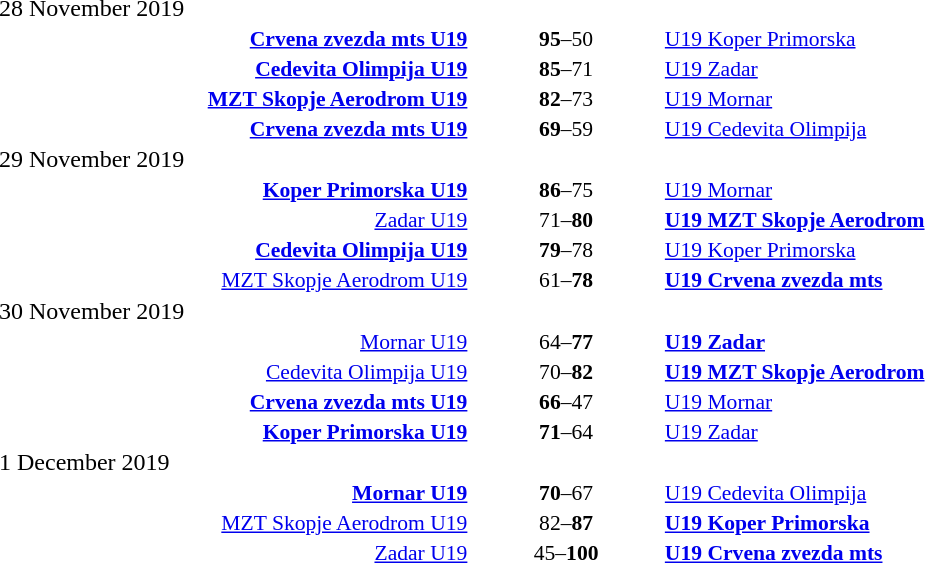<table style="width:100%;" cellspacing="1">
<tr>
<th width=25%></th>
<th width=2%></th>
<th width=6%></th>
<th width=2%></th>
<th width=25%></th>
</tr>
<tr>
<td>28 November 2019</td>
</tr>
<tr style=font-size:90%>
<td align=right><strong><a href='#'>Crvena zvezda mts U19</a></strong> </td>
<td></td>
<td align=center><strong>95</strong>–50</td>
<td></td>
<td> <a href='#'>U19 Koper Primorska</a></td>
<td></td>
</tr>
<tr style=font-size:90%>
<td align=right><strong><a href='#'>Cedevita Olimpija U19</a></strong> </td>
<td></td>
<td align=center><strong>85</strong>–71</td>
<td></td>
<td> <a href='#'>U19 Zadar</a></td>
<td></td>
</tr>
<tr style=font-size:90%>
<td align=right><strong><a href='#'>MZT Skopje Aerodrom U19</a></strong> </td>
<td></td>
<td align=center><strong>82</strong>–73</td>
<td></td>
<td> <a href='#'>U19 Mornar</a></td>
<td></td>
</tr>
<tr style=font-size:90%>
<td align=right><strong><a href='#'>Crvena zvezda mts U19</a></strong> </td>
<td></td>
<td align=center><strong>69</strong>–59</td>
<td></td>
<td> <a href='#'>U19 Cedevita Olimpija</a></td>
<td></td>
</tr>
<tr>
<td>29 November 2019</td>
</tr>
<tr style=font-size:90%>
<td align=right><strong><a href='#'>Koper Primorska U19</a></strong> </td>
<td></td>
<td align=center><strong>86</strong>–75</td>
<td></td>
<td> <a href='#'>U19 Mornar</a></td>
<td></td>
</tr>
<tr style=font-size:90%>
<td align=right><a href='#'>Zadar U19</a> </td>
<td></td>
<td align=center>71–<strong>80</strong></td>
<td></td>
<td> <strong><a href='#'>U19 MZT Skopje Aerodrom</a></strong></td>
<td></td>
</tr>
<tr style=font-size:90%>
<td align=right><strong><a href='#'>Cedevita Olimpija U19</a></strong> </td>
<td></td>
<td align=center><strong>79</strong>–78</td>
<td></td>
<td> <a href='#'>U19 Koper Primorska</a></td>
<td></td>
</tr>
<tr style=font-size:90%>
<td align=right><a href='#'>MZT Skopje Aerodrom U19</a> </td>
<td></td>
<td align=center>61–<strong>78</strong></td>
<td></td>
<td> <strong><a href='#'>U19 Crvena zvezda mts</a></strong></td>
<td></td>
</tr>
<tr>
<td>30 November 2019</td>
</tr>
<tr style=font-size:90%>
<td align=right><a href='#'>Mornar U19</a> </td>
<td></td>
<td align=center>64–<strong>77</strong></td>
<td></td>
<td> <strong><a href='#'>U19 Zadar</a></strong></td>
<td></td>
</tr>
<tr style=font-size:90%>
<td align=right><a href='#'>Cedevita Olimpija U19</a> </td>
<td></td>
<td align=center>70–<strong>82</strong></td>
<td></td>
<td> <strong><a href='#'>U19 MZT Skopje Aerodrom</a></strong></td>
<td></td>
</tr>
<tr style=font-size:90%>
<td align=right><strong><a href='#'>Crvena zvezda mts U19</a></strong> </td>
<td></td>
<td align=center><strong>66</strong>–47</td>
<td></td>
<td> <a href='#'>U19 Mornar</a></td>
<td></td>
</tr>
<tr style=font-size:90%>
<td align=right><strong><a href='#'>Koper Primorska U19</a></strong> </td>
<td></td>
<td align=center><strong>71</strong>–64</td>
<td></td>
<td> <a href='#'>U19 Zadar</a></td>
<td></td>
</tr>
<tr>
<td>1 December 2019</td>
</tr>
<tr style=font-size:90%>
<td align=right><strong><a href='#'>Mornar U19</a></strong> </td>
<td></td>
<td align=center><strong>70</strong>–67</td>
<td></td>
<td> <a href='#'>U19 Cedevita Olimpija</a></td>
<td></td>
</tr>
<tr style=font-size:90%>
<td align=right><a href='#'>MZT Skopje Aerodrom U19</a> </td>
<td></td>
<td align=center>82–<strong>87</strong></td>
<td></td>
<td> <strong><a href='#'>U19 Koper Primorska</a></strong></td>
<td></td>
</tr>
<tr style=font-size:90%>
<td align=right><a href='#'>Zadar U19</a> </td>
<td></td>
<td align=center>45–<strong>100</strong></td>
<td></td>
<td> <strong><a href='#'>U19 Crvena zvezda mts</a></strong></td>
<td></td>
</tr>
</table>
